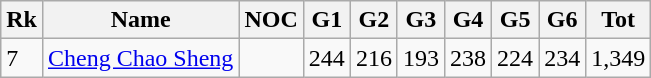<table class="wikitable">
<tr>
<th>Rk</th>
<th>Name</th>
<th>NOC</th>
<th>G1</th>
<th>G2</th>
<th>G3</th>
<th>G4</th>
<th>G5</th>
<th>G6</th>
<th>Tot</th>
</tr>
<tr>
<td>7</td>
<td><a href='#'>Cheng Chao Sheng</a></td>
<td></td>
<td>244</td>
<td>216</td>
<td>193</td>
<td>238</td>
<td>224</td>
<td>234</td>
<td>1,349</td>
</tr>
</table>
